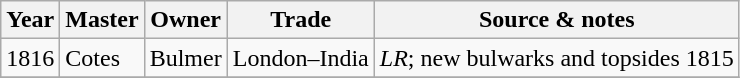<table class=" wikitable">
<tr>
<th>Year</th>
<th>Master</th>
<th>Owner</th>
<th>Trade</th>
<th>Source & notes</th>
</tr>
<tr>
<td>1816</td>
<td>Cotes</td>
<td>Bulmer</td>
<td>London–India</td>
<td><em>LR</em>; new bulwarks and topsides 1815</td>
</tr>
<tr>
</tr>
</table>
